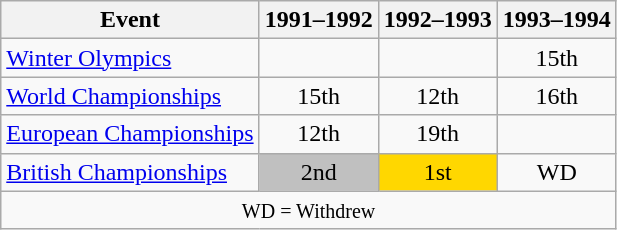<table class="wikitable" style="text-align:center">
<tr>
<th>Event</th>
<th>1991–1992</th>
<th>1992–1993</th>
<th>1993–1994</th>
</tr>
<tr>
<td align=left><a href='#'>Winter Olympics</a></td>
<td></td>
<td></td>
<td>15th</td>
</tr>
<tr>
<td align=left><a href='#'>World Championships</a></td>
<td>15th</td>
<td>12th</td>
<td>16th</td>
</tr>
<tr>
<td align=left><a href='#'>European Championships</a></td>
<td>12th</td>
<td>19th</td>
<td></td>
</tr>
<tr>
<td align=left><a href='#'>British Championships</a></td>
<td bgcolor=silver>2nd</td>
<td bgcolor=gold>1st</td>
<td>WD</td>
</tr>
<tr>
<td colspan=4 align=center><small> WD = Withdrew </small></td>
</tr>
</table>
